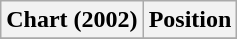<table class="wikitable sortable plainrowheaders" style="text-align:center">
<tr>
<th scope="col">Chart (2002)</th>
<th scope="col">Position</th>
</tr>
<tr>
</tr>
</table>
